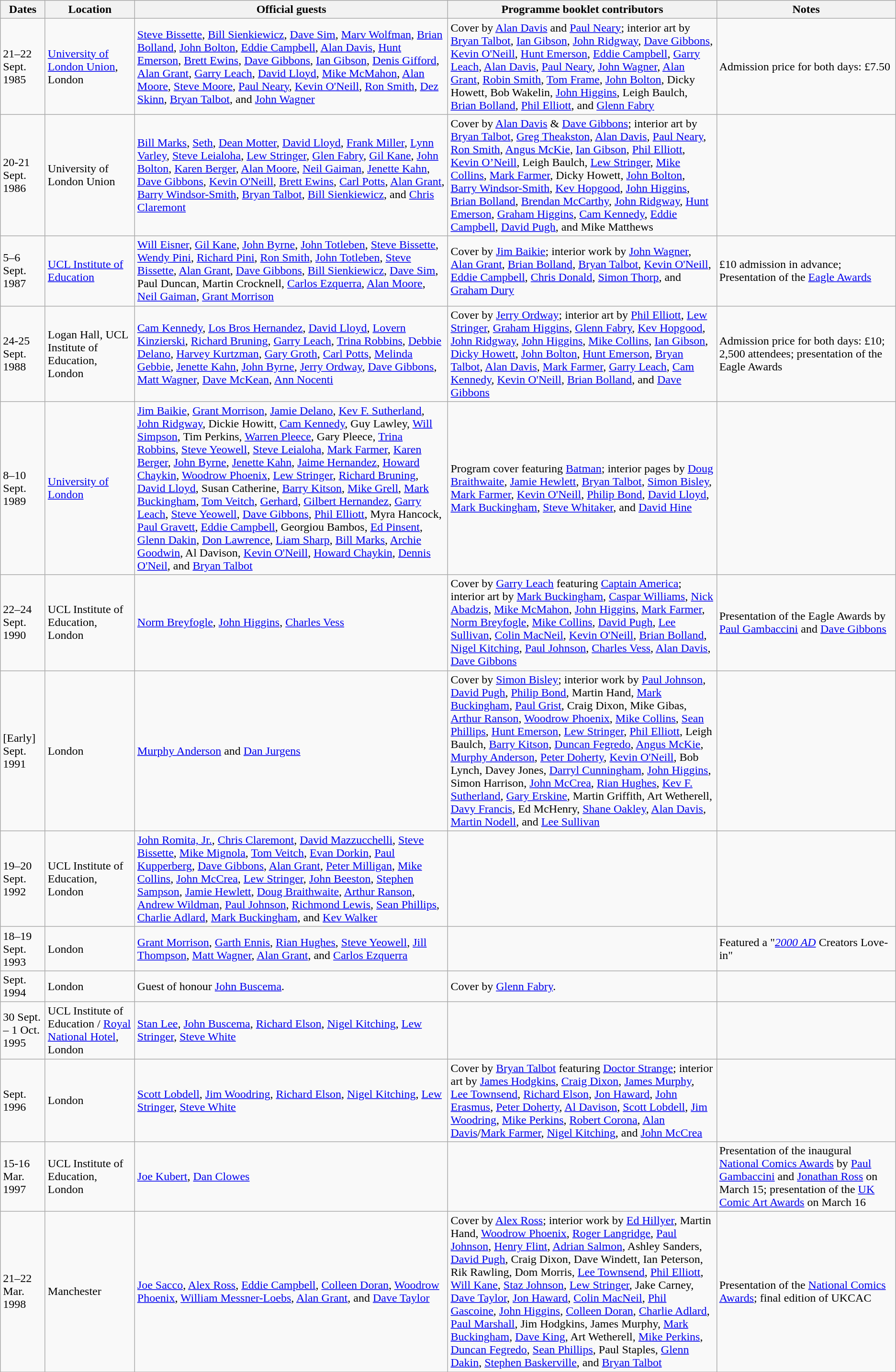<table class="wikitable">
<tr>
<th scope="col" background: #efefef;" style="width: 5%">Dates</th>
<th scope="col" background: #efefef;" style="width: 10%">Location</th>
<th scope="col" background: #efefef;" style="width: 35%">Official guests</th>
<th scope="col" background: #efefef;" style="width: 30%">Programme booklet contributors</th>
<th scope="col" background: #efefef;" style="width: 20%">Notes</th>
</tr>
<tr>
<td>21–22 Sept. 1985</td>
<td><a href='#'>University of London Union</a>, London</td>
<td><a href='#'>Steve Bissette</a>, <a href='#'>Bill Sienkiewicz</a>, <a href='#'>Dave Sim</a>, <a href='#'>Marv Wolfman</a>, <a href='#'>Brian Bolland</a>, <a href='#'>John Bolton</a>, <a href='#'>Eddie Campbell</a>, <a href='#'>Alan Davis</a>, <a href='#'>Hunt Emerson</a>, <a href='#'>Brett Ewins</a>, <a href='#'>Dave Gibbons</a>, <a href='#'>Ian Gibson</a>, <a href='#'>Denis Gifford</a>, <a href='#'>Alan Grant</a>, <a href='#'>Garry Leach</a>, <a href='#'>David Lloyd</a>, <a href='#'>Mike McMahon</a>, <a href='#'>Alan Moore</a>, <a href='#'>Steve Moore</a>, <a href='#'>Paul Neary</a>, <a href='#'>Kevin O'Neill</a>, <a href='#'>Ron Smith</a>, <a href='#'>Dez Skinn</a>, <a href='#'>Bryan Talbot</a>, and <a href='#'>John Wagner</a></td>
<td>Cover by <a href='#'>Alan Davis</a> and <a href='#'>Paul Neary</a>; interior art by <a href='#'>Bryan Talbot</a>, <a href='#'>Ian Gibson</a>, <a href='#'>John Ridgway</a>, <a href='#'>Dave Gibbons</a>, <a href='#'>Kevin O'Neill</a>, <a href='#'>Hunt Emerson</a>, <a href='#'>Eddie Campbell</a>, <a href='#'>Garry Leach</a>, <a href='#'>Alan Davis</a>, <a href='#'>Paul Neary</a>, <a href='#'>John Wagner</a>, <a href='#'>Alan Grant</a>, <a href='#'>Robin Smith</a>, <a href='#'>Tom Frame</a>, <a href='#'>John Bolton</a>, Dicky Howett, Bob Wakelin, <a href='#'>John Higgins</a>, Leigh Baulch, <a href='#'>Brian Bolland</a>, <a href='#'>Phil Elliott</a>, and <a href='#'>Glenn Fabry</a></td>
<td>Admission price for both days: £7.50</td>
</tr>
<tr>
<td>20-21 Sept. 1986</td>
<td>University of London Union</td>
<td><a href='#'>Bill Marks</a>, <a href='#'>Seth</a>, <a href='#'>Dean Motter</a>, <a href='#'>David Lloyd</a>, <a href='#'>Frank Miller</a>, <a href='#'>Lynn Varley</a>, <a href='#'>Steve Leialoha</a>, <a href='#'>Lew Stringer</a>, <a href='#'>Glen Fabry</a>, <a href='#'>Gil Kane</a>, <a href='#'>John Bolton</a>, <a href='#'>Karen Berger</a>, <a href='#'>Alan Moore</a>, <a href='#'>Neil Gaiman</a>, <a href='#'>Jenette Kahn</a>, <a href='#'>Dave Gibbons</a>, <a href='#'>Kevin O'Neill</a>, <a href='#'>Brett Ewins</a>, <a href='#'>Carl Potts</a>, <a href='#'>Alan Grant</a>, <a href='#'>Barry Windsor-Smith</a>, <a href='#'>Bryan Talbot</a>, <a href='#'>Bill Sienkiewicz</a>, and <a href='#'>Chris Claremont</a></td>
<td>Cover by <a href='#'>Alan Davis</a> & <a href='#'>Dave Gibbons</a>; interior art by <a href='#'>Bryan Talbot</a>,  <a href='#'>Greg Theakston</a>, <a href='#'>Alan Davis</a>, <a href='#'>Paul Neary</a>, <a href='#'>Ron Smith</a>, <a href='#'>Angus McKie</a>, <a href='#'>Ian Gibson</a>, <a href='#'>Phil Elliott</a>, <a href='#'>Kevin O’Neill</a>, Leigh Baulch, <a href='#'>Lew Stringer</a>, <a href='#'>Mike Collins</a>, <a href='#'>Mark Farmer</a>, Dicky Howett, <a href='#'>John Bolton</a>, <a href='#'>Barry Windsor-Smith</a>, <a href='#'>Kev Hopgood</a>, <a href='#'>John Higgins</a>, <a href='#'>Brian Bolland</a>, <a href='#'>Brendan McCarthy</a>, <a href='#'>John Ridgway</a>, <a href='#'>Hunt Emerson</a>, <a href='#'>Graham Higgins</a>, <a href='#'>Cam Kennedy</a>, <a href='#'>Eddie Campbell</a>, <a href='#'>David Pugh</a>, and Mike Matthews</td>
<td></td>
</tr>
<tr>
<td>5–6 Sept. 1987</td>
<td><a href='#'>UCL Institute of Education</a></td>
<td><a href='#'>Will Eisner</a>, <a href='#'>Gil Kane</a>, <a href='#'>John Byrne</a>, <a href='#'>John Totleben</a>, <a href='#'>Steve Bissette</a>, <a href='#'>Wendy Pini</a>, <a href='#'>Richard Pini</a>, <a href='#'>Ron Smith</a>, <a href='#'>John Totleben</a>, <a href='#'>Steve Bissette</a>, <a href='#'>Alan Grant</a>, <a href='#'>Dave Gibbons</a>, <a href='#'>Bill Sienkiewicz</a>, <a href='#'>Dave Sim</a>, Paul Duncan, Martin Crocknell, <a href='#'>Carlos Ezquerra</a>, <a href='#'>Alan Moore</a>, <a href='#'>Neil Gaiman</a>, <a href='#'>Grant Morrison</a></td>
<td>Cover by <a href='#'>Jim Baikie</a>; interior work by <a href='#'>John Wagner</a>, <a href='#'>Alan Grant</a>, <a href='#'>Brian Bolland</a>, <a href='#'>Bryan Talbot</a>, <a href='#'>Kevin O'Neill</a>, <a href='#'>Eddie Campbell</a>, <a href='#'>Chris Donald</a>, <a href='#'>Simon Thorp</a>, and <a href='#'>Graham Dury</a></td>
<td>£10 admission in advance; Presentation of the <a href='#'>Eagle Awards</a></td>
</tr>
<tr>
<td>24-25 Sept. 1988</td>
<td>Logan Hall, UCL Institute of Education, London</td>
<td><a href='#'>Cam Kennedy</a>, <a href='#'>Los Bros Hernandez</a>, <a href='#'>David Lloyd</a>, <a href='#'>Lovern Kinzierski</a>, <a href='#'>Richard Bruning</a>, <a href='#'>Garry Leach</a>, <a href='#'>Trina Robbins</a>, <a href='#'>Debbie Delano</a>, <a href='#'>Harvey Kurtzman</a>, <a href='#'>Gary Groth</a>, <a href='#'>Carl Potts</a>, <a href='#'>Melinda Gebbie</a>, <a href='#'>Jenette Kahn</a>, <a href='#'>John Byrne</a>, <a href='#'>Jerry Ordway</a>, <a href='#'>Dave Gibbons</a>, <a href='#'>Matt Wagner</a>, <a href='#'>Dave McKean</a>, <a href='#'>Ann Nocenti</a></td>
<td>Cover by <a href='#'>Jerry Ordway</a>; interior art by <a href='#'>Phil Elliott</a>, <a href='#'>Lew Stringer</a>, <a href='#'>Graham Higgins</a>, <a href='#'>Glenn Fabry</a>, <a href='#'>Kev Hopgood</a>, <a href='#'>John Ridgway</a>, <a href='#'>John Higgins</a>, <a href='#'>Mike Collins</a>, <a href='#'>Ian Gibson</a>, <a href='#'>Dicky Howett</a>, <a href='#'>John Bolton</a>, <a href='#'>Hunt Emerson</a>, <a href='#'>Bryan Talbot</a>, <a href='#'>Alan Davis</a>, <a href='#'>Mark Farmer</a>, <a href='#'>Garry Leach</a>, <a href='#'>Cam Kennedy</a>, <a href='#'>Kevin O'Neill</a>, <a href='#'>Brian Bolland</a>, and <a href='#'>Dave Gibbons</a></td>
<td>Admission price for both days: £10; 2,500 attendees; presentation of the Eagle Awards</td>
</tr>
<tr>
<td>8–10 Sept. 1989</td>
<td><a href='#'>University of London</a></td>
<td><a href='#'>Jim Baikie</a>, <a href='#'>Grant Morrison</a>, <a href='#'>Jamie Delano</a>, <a href='#'>Kev F. Sutherland</a>, <a href='#'>John Ridgway</a>, Dickie Howitt, <a href='#'>Cam Kennedy</a>, Guy Lawley, <a href='#'>Will Simpson</a>, Tim Perkins, <a href='#'>Warren Pleece</a>, Gary Pleece, <a href='#'>Trina Robbins</a>, <a href='#'>Steve Yeowell</a>, <a href='#'>Steve Leialoha</a>, <a href='#'>Mark Farmer</a>, <a href='#'>Karen Berger</a>, <a href='#'>John Byrne</a>, <a href='#'>Jenette Kahn</a>, <a href='#'>Jaime Hernandez</a>, <a href='#'>Howard Chaykin</a>, <a href='#'>Woodrow Phoenix</a>, <a href='#'>Lew Stringer</a>, <a href='#'>Richard Bruning</a>, <a href='#'>David Lloyd</a>, Susan Catherine, <a href='#'>Barry Kitson</a>, <a href='#'>Mike Grell</a>, <a href='#'>Mark Buckingham</a>, <a href='#'>Tom Veitch</a>, <a href='#'>Gerhard</a>, <a href='#'>Gilbert Hernandez</a>, <a href='#'>Garry Leach</a>, <a href='#'>Steve Yeowell</a>, <a href='#'>Dave Gibbons</a>, <a href='#'>Phil Elliott</a>, Myra Hancock, <a href='#'>Paul Gravett</a>, <a href='#'>Eddie Campbell</a>, Georgiou Bambos, <a href='#'>Ed Pinsent</a>, <a href='#'>Glenn Dakin</a>, <a href='#'>Don Lawrence</a>, <a href='#'>Liam Sharp</a>, <a href='#'>Bill Marks</a>, <a href='#'>Archie Goodwin</a>, Al Davison, <a href='#'>Kevin O'Neill</a>, <a href='#'>Howard Chaykin</a>, <a href='#'>Dennis O'Neil</a>, and <a href='#'>Bryan Talbot</a></td>
<td>Program cover featuring <a href='#'>Batman</a>; interior pages by <a href='#'>Doug Braithwaite</a>, <a href='#'>Jamie Hewlett</a>, <a href='#'>Bryan Talbot</a>, <a href='#'>Simon Bisley</a>, <a href='#'>Mark Farmer</a>, <a href='#'>Kevin O'Neill</a>, <a href='#'>Philip Bond</a>, <a href='#'>David Lloyd</a>, <a href='#'>Mark Buckingham</a>, <a href='#'>Steve Whitaker</a>, and <a href='#'>David Hine</a></td>
<td></td>
</tr>
<tr>
<td>22–24  Sept. 1990</td>
<td>UCL Institute of Education, London</td>
<td><a href='#'>Norm Breyfogle</a>, <a href='#'>John Higgins</a>, <a href='#'>Charles Vess</a></td>
<td>Cover by <a href='#'>Garry Leach</a> featuring <a href='#'>Captain America</a>; interior art by <a href='#'>Mark Buckingham</a>, <a href='#'>Caspar Williams</a>, <a href='#'>Nick Abadzis</a>, <a href='#'>Mike McMahon</a>, <a href='#'>John Higgins</a>, <a href='#'>Mark Farmer</a>, <a href='#'>Norm Breyfogle</a>, <a href='#'>Mike Collins</a>, <a href='#'>David Pugh</a>, <a href='#'>Lee Sullivan</a>, <a href='#'>Colin MacNeil</a>, <a href='#'>Kevin O'Neill</a>, <a href='#'>Brian Bolland</a>, <a href='#'>Nigel Kitching</a>, <a href='#'>Paul Johnson</a>, <a href='#'>Charles Vess</a>, <a href='#'>Alan Davis</a>, <a href='#'>Dave Gibbons</a></td>
<td>Presentation of the Eagle Awards by <a href='#'>Paul Gambaccini</a> and <a href='#'>Dave Gibbons</a></td>
</tr>
<tr>
<td>[Early] Sept. 1991</td>
<td>London</td>
<td><a href='#'>Murphy Anderson</a> and <a href='#'>Dan Jurgens</a></td>
<td>Cover by <a href='#'>Simon Bisley</a>; interior work by <a href='#'>Paul Johnson</a>, <a href='#'>David Pugh</a>, <a href='#'>Philip Bond</a>, Martin Hand, <a href='#'>Mark Buckingham</a>, <a href='#'>Paul Grist</a>, Craig Dixon, Mike Gibas, <a href='#'>Arthur Ranson</a>, <a href='#'>Woodrow Phoenix</a>, <a href='#'>Mike Collins</a>, <a href='#'>Sean Phillips</a>, <a href='#'>Hunt Emerson</a>, <a href='#'>Lew Stringer</a>, <a href='#'>Phil Elliott</a>, Leigh Baulch, <a href='#'>Barry Kitson</a>, <a href='#'>Duncan Fegredo</a>, <a href='#'>Angus McKie</a>, <a href='#'>Murphy Anderson</a>, <a href='#'>Peter Doherty</a>, <a href='#'>Kevin O'Neill</a>, Bob Lynch, Davey Jones, <a href='#'>Darryl Cunningham</a>, <a href='#'>John Higgins</a>, Simon Harrison, <a href='#'>John McCrea</a>, <a href='#'>Rian Hughes</a>, <a href='#'>Kev F. Sutherland</a>, <a href='#'>Gary Erskine</a>, Martin Griffith, Art Wetherell, <a href='#'>Davy Francis</a>, Ed McHenry, <a href='#'>Shane Oakley</a>, <a href='#'>Alan Davis</a>, <a href='#'>Martin Nodell</a>, and <a href='#'>Lee Sullivan</a></td>
<td></td>
</tr>
<tr>
<td>19–20 Sept. 1992</td>
<td>UCL Institute of Education, London</td>
<td><a href='#'>John Romita, Jr.</a>, <a href='#'>Chris Claremont</a>, <a href='#'>David Mazzucchelli</a>, <a href='#'>Steve Bissette</a>, <a href='#'>Mike Mignola</a>, <a href='#'>Tom Veitch</a>, <a href='#'>Evan Dorkin</a>, <a href='#'>Paul Kupperberg</a>, <a href='#'>Dave Gibbons</a>, <a href='#'>Alan Grant</a>, <a href='#'>Peter Milligan</a>, <a href='#'>Mike Collins</a>, <a href='#'>John McCrea</a>, <a href='#'>Lew Stringer</a>, <a href='#'>John Beeston</a>, <a href='#'>Stephen Sampson</a>, <a href='#'>Jamie Hewlett</a>, <a href='#'>Doug Braithwaite</a>, <a href='#'>Arthur Ranson</a>, <a href='#'>Andrew Wildman</a>, <a href='#'>Paul Johnson</a>, <a href='#'>Richmond Lewis</a>, <a href='#'>Sean Phillips</a>, <a href='#'>Charlie Adlard</a>, <a href='#'>Mark Buckingham</a>, and <a href='#'>Kev Walker</a></td>
<td></td>
<td></td>
</tr>
<tr>
<td>18–19 Sept. 1993</td>
<td>London</td>
<td><a href='#'>Grant Morrison</a>, <a href='#'>Garth Ennis</a>, <a href='#'>Rian Hughes</a>, <a href='#'>Steve Yeowell</a>, <a href='#'>Jill Thompson</a>, <a href='#'>Matt Wagner</a>, <a href='#'>Alan Grant</a>, and <a href='#'>Carlos Ezquerra</a></td>
<td></td>
<td>Featured a "<em><a href='#'>2000 AD</a></em> Creators Love-in"</td>
</tr>
<tr>
<td>Sept. 1994</td>
<td>London</td>
<td>Guest of honour <a href='#'>John Buscema</a>.</td>
<td>Cover by <a href='#'>Glenn Fabry</a>.</td>
<td></td>
</tr>
<tr>
<td>30 Sept. – 1 Oct. 1995</td>
<td>UCL Institute of Education / <a href='#'>Royal National Hotel</a>, London</td>
<td><a href='#'>Stan Lee</a>, <a href='#'>John Buscema</a>, <a href='#'>Richard Elson</a>, <a href='#'>Nigel Kitching</a>, <a href='#'>Lew Stringer</a>, <a href='#'>Steve White</a></td>
<td></td>
<td></td>
</tr>
<tr>
<td>Sept. 1996</td>
<td>London</td>
<td><a href='#'>Scott Lobdell</a>, <a href='#'>Jim Woodring</a>, <a href='#'>Richard Elson</a>, <a href='#'>Nigel Kitching</a>, <a href='#'>Lew Stringer</a>, <a href='#'>Steve White</a></td>
<td>Cover by <a href='#'>Bryan Talbot</a> featuring <a href='#'>Doctor Strange</a>; interior art by <a href='#'>James Hodgkins</a>, <a href='#'>Craig Dixon</a>, <a href='#'>James Murphy</a>, <a href='#'>Lee Townsend</a>, <a href='#'>Richard Elson</a>, <a href='#'>Jon Haward</a>, <a href='#'>John Erasmus</a>, <a href='#'>Peter Doherty</a>, <a href='#'>Al Davison</a>, <a href='#'>Scott Lobdell</a>, <a href='#'>Jim Woodring</a>, <a href='#'>Mike Perkins</a>, <a href='#'>Robert Corona</a>, <a href='#'>Alan Davis</a>/<a href='#'>Mark Farmer</a>, <a href='#'>Nigel Kitching</a>, and <a href='#'>John McCrea</a></td>
<td></td>
</tr>
<tr>
<td>15-16 Mar. 1997</td>
<td>UCL Institute of Education, London</td>
<td><a href='#'>Joe Kubert</a>, <a href='#'>Dan Clowes</a></td>
<td></td>
<td>Presentation of the inaugural <a href='#'>National Comics Awards</a> by <a href='#'>Paul Gambaccini</a> and <a href='#'>Jonathan Ross</a> on March 15; presentation of the <a href='#'>UK Comic Art Awards</a> on March 16</td>
</tr>
<tr>
<td>21–22 Mar. 1998</td>
<td>Manchester</td>
<td><a href='#'>Joe Sacco</a>, <a href='#'>Alex Ross</a>, <a href='#'>Eddie Campbell</a>, <a href='#'>Colleen Doran</a>, <a href='#'>Woodrow Phoenix</a>, <a href='#'>William Messner-Loebs</a>, <a href='#'>Alan Grant</a>, and <a href='#'>Dave Taylor</a></td>
<td>Cover by <a href='#'>Alex Ross</a>; interior work by <a href='#'>Ed Hillyer</a>, Martin Hand, <a href='#'>Woodrow Phoenix</a>, <a href='#'>Roger Langridge</a>, <a href='#'>Paul Johnson</a>, <a href='#'>Henry Flint</a>, <a href='#'>Adrian Salmon</a>, Ashley Sanders, <a href='#'>David Pugh</a>, Craig Dixon, Dave Windett, Ian Peterson, Rik Rawling, Dom Morris, <a href='#'>Lee Townsend</a>, <a href='#'>Phil Elliott</a>, <a href='#'>Will Kane</a>, <a href='#'>Staz Johnson</a>, <a href='#'>Lew Stringer</a>, Jake Carney, <a href='#'>Dave Taylor</a>, <a href='#'>Jon Haward</a>, <a href='#'>Colin MacNeil</a>, <a href='#'>Phil Gascoine</a>, <a href='#'>John Higgins</a>, <a href='#'>Colleen Doran</a>, <a href='#'>Charlie Adlard</a>, <a href='#'>Paul Marshall</a>, Jim Hodgkins, James Murphy, <a href='#'>Mark Buckingham</a>, <a href='#'>Dave King</a>, Art Wetherell, <a href='#'>Mike Perkins</a>, <a href='#'>Duncan Fegredo</a>, <a href='#'>Sean Phillips</a>, Paul Staples, <a href='#'>Glenn Dakin</a>, <a href='#'>Stephen Baskerville</a>, and <a href='#'>Bryan Talbot</a></td>
<td>Presentation of the <a href='#'>National Comics Awards</a>; final edition of UKCAC</td>
</tr>
<tr>
</tr>
</table>
